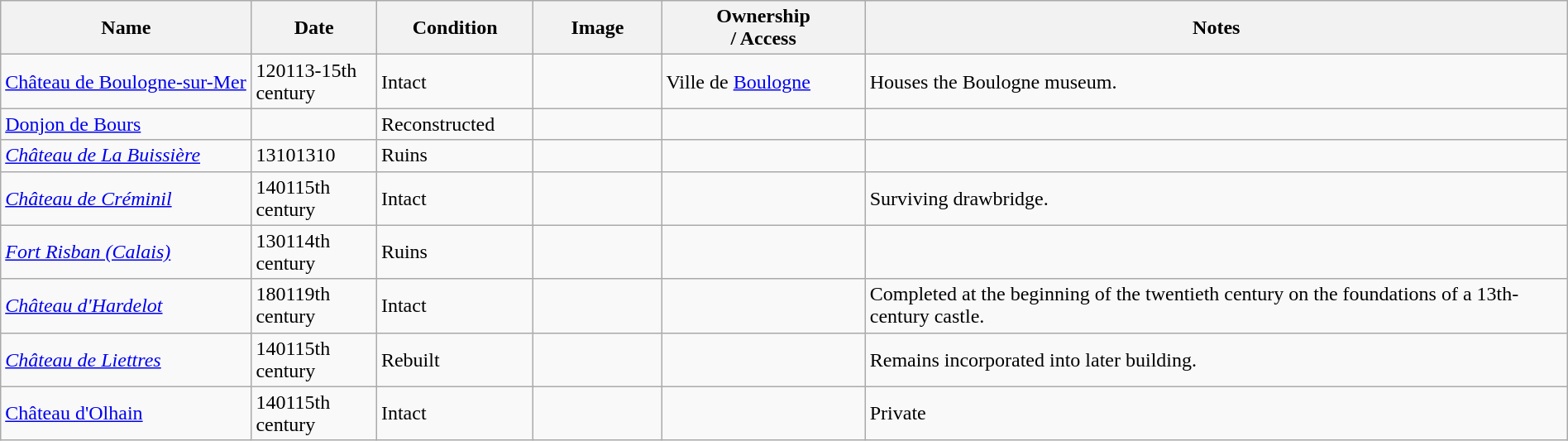<table class="wikitable sortable" width="100%">
<tr>
<th width="16%">Name<br></th>
<th width="8%">Date<br></th>
<th width="10%">Condition<br></th>
<th class="unsortable" width="96px">Image</th>
<th width="13%">Ownership<br>/ Access</th>
<th class="unsortable">Notes</th>
</tr>
<tr>
<td><a href='#'>Château de Boulogne-sur-Mer</a></td>
<td><span>1201</span>13-15th century</td>
<td>Intact</td>
<td></td>
<td>Ville de <a href='#'>Boulogne</a></td>
<td>Houses the Boulogne museum.</td>
</tr>
<tr>
<td><a href='#'>Donjon de Bours</a></td>
<td></td>
<td>Reconstructed</td>
<td></td>
<td></td>
<td></td>
</tr>
<tr>
<td><em><a href='#'>Château de La Buissière</a></em></td>
<td><span>1310</span>1310</td>
<td>Ruins</td>
<td></td>
<td></td>
<td></td>
</tr>
<tr>
<td><em><a href='#'>Château de Créminil</a></em></td>
<td><span>1401</span>15th century</td>
<td>Intact</td>
<td></td>
<td></td>
<td>Surviving drawbridge.</td>
</tr>
<tr>
<td><em><a href='#'>Fort Risban (Calais)</a></em></td>
<td><span>1301</span>14th century</td>
<td>Ruins</td>
<td></td>
<td></td>
<td></td>
</tr>
<tr>
<td><em><a href='#'>Château d'Hardelot</a></em></td>
<td><span>1801</span>19th century</td>
<td>Intact</td>
<td></td>
<td></td>
<td>Completed at the beginning of the twentieth century on the foundations of a 13th-century castle.</td>
</tr>
<tr>
<td><em><a href='#'>Château de Liettres</a></em></td>
<td><span>1401</span>15th century</td>
<td>Rebuilt</td>
<td></td>
<td></td>
<td>Remains incorporated into later building.</td>
</tr>
<tr>
<td><a href='#'>Château d'Olhain</a></td>
<td><span>1401</span>15th century</td>
<td>Intact</td>
<td></td>
<td></td>
<td>Private</td>
</tr>
</table>
